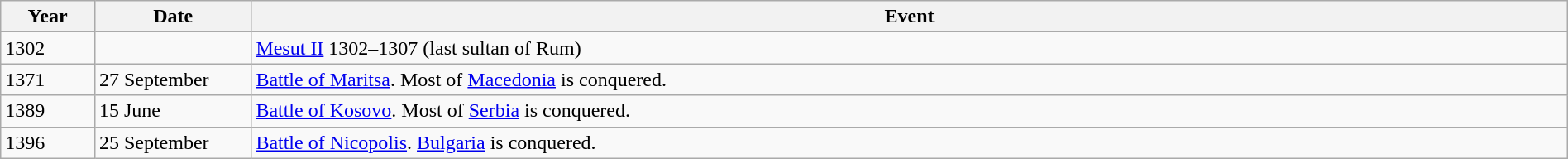<table class="wikitable" width="100%">
<tr>
<th style="width:6%">Year</th>
<th style="width:10%">Date</th>
<th>Event</th>
</tr>
<tr>
<td>1302</td>
<td></td>
<td><a href='#'>Mesut II</a> 1302–1307 (last sultan of Rum)</td>
</tr>
<tr>
<td>1371</td>
<td>27 September</td>
<td><a href='#'>Battle of Maritsa</a>. Most of <a href='#'>Macedonia</a> is conquered.</td>
</tr>
<tr>
<td>1389</td>
<td>15 June</td>
<td><a href='#'>Battle of Kosovo</a>. Most of <a href='#'>Serbia</a> is conquered.</td>
</tr>
<tr>
<td>1396</td>
<td>25 September</td>
<td><a href='#'>Battle of Nicopolis</a>. <a href='#'>Bulgaria</a> is conquered.</td>
</tr>
</table>
